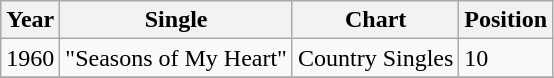<table class="wikitable">
<tr>
<th align="left">Year</th>
<th align="left">Single</th>
<th align="left">Chart</th>
<th align="left">Position</th>
</tr>
<tr>
<td align="left">1960</td>
<td align="left">"Seasons of My Heart"</td>
<td align="left">Country Singles</td>
<td align="left">10</td>
</tr>
<tr>
</tr>
</table>
